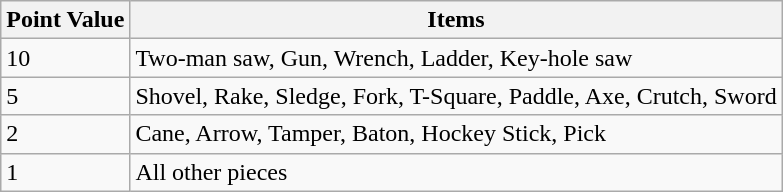<table class="wikitable">
<tr>
<th>Point Value</th>
<th>Items</th>
</tr>
<tr>
<td>10</td>
<td>Two-man saw, Gun, Wrench, Ladder, Key-hole saw</td>
</tr>
<tr>
<td>5</td>
<td>Shovel, Rake, Sledge, Fork, T-Square, Paddle, Axe, Crutch, Sword</td>
</tr>
<tr>
<td>2</td>
<td>Cane, Arrow, Tamper, Baton, Hockey Stick, Pick</td>
</tr>
<tr>
<td>1</td>
<td>All other pieces</td>
</tr>
</table>
